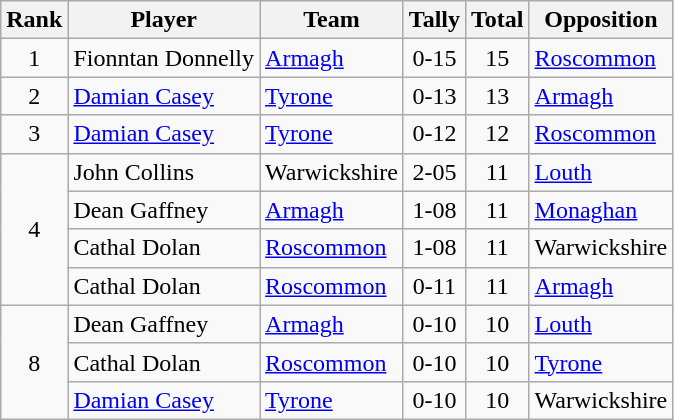<table class="wikitable">
<tr>
<th>Rank</th>
<th>Player</th>
<th>Team</th>
<th>Tally</th>
<th>Total</th>
<th>Opposition</th>
</tr>
<tr>
<td rowspan=1 align=center>1</td>
<td>Fionntan Donnelly</td>
<td><a href='#'>Armagh</a></td>
<td align=center>0-15</td>
<td align=center>15</td>
<td><a href='#'>Roscommon</a></td>
</tr>
<tr>
<td rowspan=1 align=center>2</td>
<td><a href='#'>Damian Casey</a></td>
<td><a href='#'>Tyrone</a></td>
<td align=center>0-13</td>
<td align=center>13</td>
<td><a href='#'>Armagh</a></td>
</tr>
<tr>
<td rowspan=1 align=center>3</td>
<td><a href='#'>Damian Casey</a></td>
<td><a href='#'>Tyrone</a></td>
<td align=center>0-12</td>
<td align=center>12</td>
<td><a href='#'>Roscommon</a></td>
</tr>
<tr>
<td rowspan=4 align=center>4</td>
<td>John Collins</td>
<td>Warwickshire</td>
<td align=center>2-05</td>
<td align=center>11</td>
<td><a href='#'>Louth</a></td>
</tr>
<tr>
<td>Dean Gaffney</td>
<td><a href='#'>Armagh</a></td>
<td align=center>1-08</td>
<td align=center>11</td>
<td><a href='#'>Monaghan</a></td>
</tr>
<tr>
<td>Cathal Dolan</td>
<td><a href='#'>Roscommon</a></td>
<td align=center>1-08</td>
<td align=center>11</td>
<td>Warwickshire</td>
</tr>
<tr>
<td>Cathal Dolan</td>
<td><a href='#'>Roscommon</a></td>
<td align=center>0-11</td>
<td align=center>11</td>
<td><a href='#'>Armagh</a></td>
</tr>
<tr>
<td rowspan=3 align=center>8</td>
<td>Dean Gaffney</td>
<td><a href='#'>Armagh</a></td>
<td align=center>0-10</td>
<td align=center>10</td>
<td><a href='#'>Louth</a></td>
</tr>
<tr>
<td>Cathal Dolan</td>
<td><a href='#'>Roscommon</a></td>
<td align=center>0-10</td>
<td align=center>10</td>
<td><a href='#'>Tyrone</a></td>
</tr>
<tr>
<td><a href='#'>Damian Casey</a></td>
<td><a href='#'>Tyrone</a></td>
<td align=center>0-10</td>
<td align=center>10</td>
<td>Warwickshire</td>
</tr>
</table>
